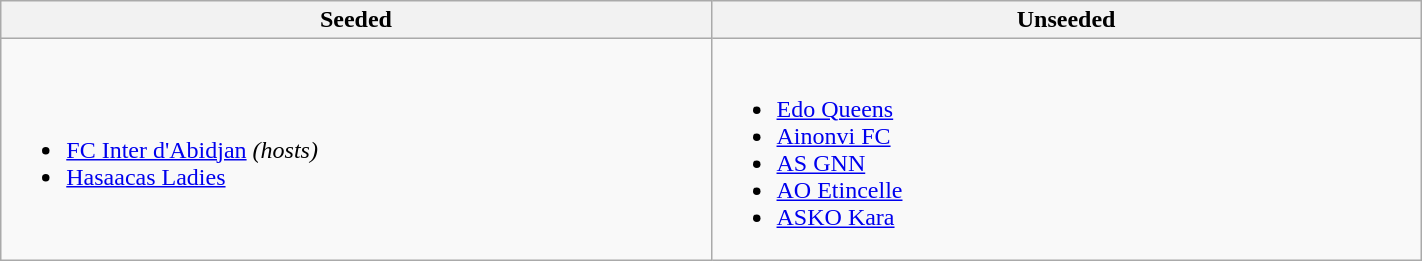<table class="wikitable" style="width:75%;">
<tr>
<th width=50%>Seeded</th>
<th width=50%>Unseeded</th>
</tr>
<tr>
<td><br><ul><li> <a href='#'>FC Inter d'Abidjan</a> <em>(hosts)</em></li><li> <a href='#'>Hasaacas Ladies</a></li></ul></td>
<td><br><ul><li> <a href='#'>Edo Queens</a></li><li> <a href='#'>Ainonvi FC</a></li><li> <a href='#'>AS GNN</a></li><li> <a href='#'>AO Etincelle</a></li><li> <a href='#'>ASKO Kara</a></li></ul></td>
</tr>
</table>
